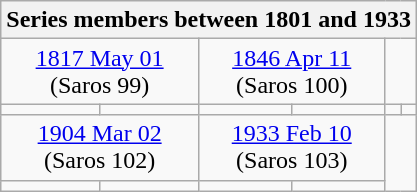<table class="wikitable mw-collapsible mw-collapsed">
<tr>
<th colspan=6>Series members between 1801 and 1933</th>
</tr>
<tr>
<td colspan=2 style="text-align:center;"><a href='#'>1817 May 01</a><br>(Saros 99)</td>
<td colspan=2 style="text-align:center;"><a href='#'>1846 Apr 11</a><br>(Saros 100)</td>
<td colspan=2 style="text-align:center;"></td>
</tr>
<tr>
<td></td>
<td></td>
<td></td>
<td></td>
<td></td>
<td></td>
</tr>
<tr>
<td colspan=2 style="text-align:center;"><a href='#'>1904 Mar 02</a><br>(Saros 102)</td>
<td colspan=2 style="text-align:center;"><a href='#'>1933 Feb 10</a><br>(Saros 103)</td>
</tr>
<tr>
<td></td>
<td></td>
<td></td>
<td></td>
</tr>
</table>
